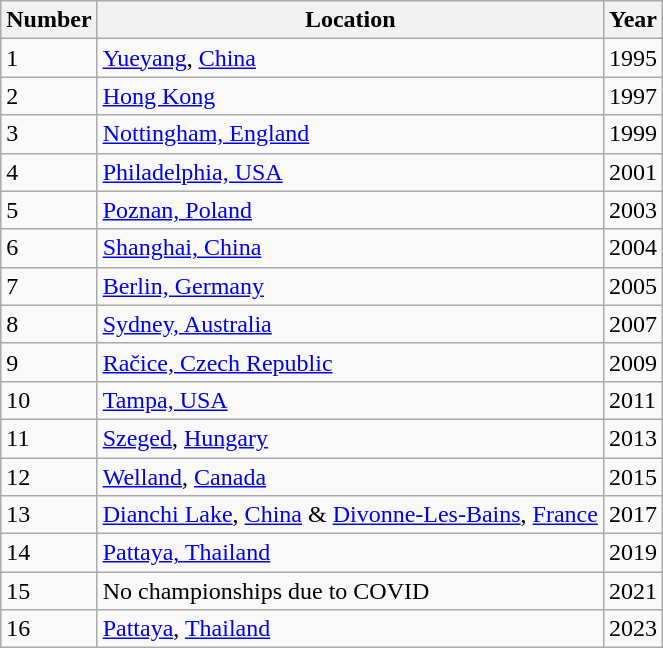<table class="wikitable">
<tr>
<th>Number</th>
<th>Location</th>
<th>Year</th>
</tr>
<tr>
<td>1</td>
<td><a href='#'>Yueyang</a>, <a href='#'>China</a></td>
<td>1995</td>
</tr>
<tr>
<td>2</td>
<td><a href='#'>Hong Kong</a></td>
<td>1997</td>
</tr>
<tr>
<td>3</td>
<td><a href='#'>Nottingham, England</a></td>
<td>1999</td>
</tr>
<tr>
<td>4</td>
<td><a href='#'>Philadelphia, USA</a></td>
<td>2001</td>
</tr>
<tr>
<td>5</td>
<td><a href='#'>Poznan, Poland</a></td>
<td>2003</td>
</tr>
<tr>
<td>6</td>
<td><a href='#'>Shanghai, China</a></td>
<td>2004</td>
</tr>
<tr>
<td>7</td>
<td><a href='#'>Berlin, Germany</a></td>
<td>2005</td>
</tr>
<tr>
<td>8</td>
<td><a href='#'>Sydney, Australia</a></td>
<td>2007</td>
</tr>
<tr>
<td>9</td>
<td><a href='#'>Račice, Czech Republic</a></td>
<td>2009</td>
</tr>
<tr>
<td>10</td>
<td><a href='#'>Tampa, USA</a></td>
<td>2011</td>
</tr>
<tr>
<td>11</td>
<td><a href='#'>Szeged</a>, <a href='#'>Hungary</a></td>
<td>2013</td>
</tr>
<tr>
<td>12</td>
<td><a href='#'>Welland</a>, <a href='#'>Canada</a></td>
<td>2015</td>
</tr>
<tr>
<td>13</td>
<td><a href='#'>Dianchi Lake</a>, <a href='#'>China</a> & <a href='#'>Divonne-Les-Bains</a>, <a href='#'>France</a></td>
<td>2017</td>
</tr>
<tr>
<td>14</td>
<td><a href='#'>Pattaya, Thailand</a></td>
<td>2019</td>
</tr>
<tr>
<td>15</td>
<td>No championships due to COVID</td>
<td>2021</td>
</tr>
<tr>
<td>16</td>
<td><a href='#'>Pattaya</a>, <a href='#'>Thailand</a></td>
<td>2023</td>
</tr>
</table>
